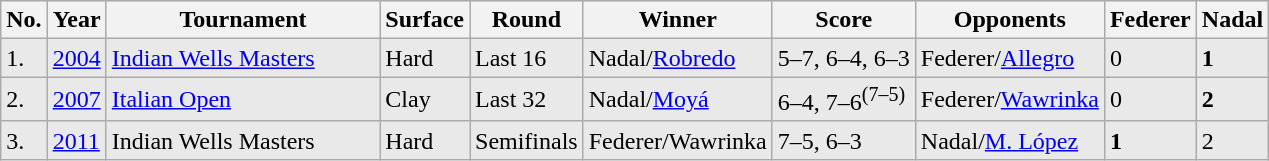<table class="sortable wikitable" style="font-size:100%;">
<tr style="background:#eee;">
<th>No.</th>
<th>Year</th>
<th style="width:175px;">Tournament</th>
<th>Surface</th>
<th>Round</th>
<th>Winner</th>
<th>Score</th>
<th>Opponents</th>
<th>Federer</th>
<th>Nadal</th>
</tr>
<tr style="background:#e9e9e9;">
<td>1.</td>
<td><a href='#'>2004</a></td>
<td> <a href='#'>Indian Wells Masters</a></td>
<td>Hard</td>
<td>Last 16</td>
<td>Nadal/<a href='#'>Robredo</a></td>
<td>5–7, 6–4, 6–3</td>
<td>Federer/<a href='#'>Allegro</a></td>
<td>0</td>
<td><strong>1</strong></td>
</tr>
<tr style="background:#e9e9e9;">
<td>2.</td>
<td><a href='#'>2007</a></td>
<td> <a href='#'>Italian Open</a></td>
<td>Clay</td>
<td>Last 32</td>
<td>Nadal/<a href='#'>Moyá</a></td>
<td>6–4, 7–6<sup>(7–5)</sup></td>
<td>Federer/<a href='#'>Wawrinka</a></td>
<td>0</td>
<td><strong>2</strong></td>
</tr>
<tr style="background:#e9e9e9;">
<td>3.</td>
<td><a href='#'>2011</a></td>
<td> Indian Wells Masters</td>
<td>Hard</td>
<td>Semifinals</td>
<td>Federer/Wawrinka</td>
<td>7–5, 6–3</td>
<td>Nadal/<a href='#'>M. López</a></td>
<td><strong>1</strong></td>
<td>2</td>
</tr>
</table>
